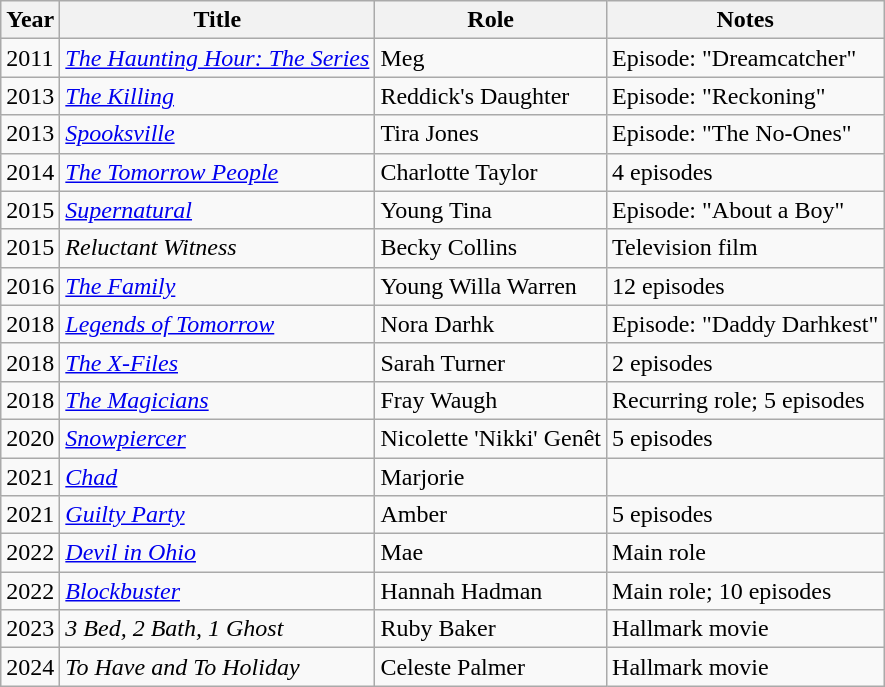<table class="wikitable sortable">
<tr>
<th>Year</th>
<th>Title</th>
<th>Role</th>
<th class="unsortable">Notes</th>
</tr>
<tr>
<td>2011</td>
<td><em><a href='#'>The Haunting Hour: The Series</a></em></td>
<td>Meg</td>
<td>Episode: "Dreamcatcher"</td>
</tr>
<tr>
<td>2013</td>
<td><em><a href='#'>The Killing</a></em></td>
<td>Reddick's Daughter</td>
<td>Episode: "Reckoning"</td>
</tr>
<tr>
<td>2013</td>
<td><em><a href='#'>Spooksville</a></em></td>
<td>Tira Jones</td>
<td>Episode: "The No-Ones"</td>
</tr>
<tr>
<td>2014</td>
<td><em><a href='#'>The Tomorrow People</a></em></td>
<td>Charlotte Taylor</td>
<td>4 episodes</td>
</tr>
<tr>
<td>2015</td>
<td><em><a href='#'>Supernatural</a></em></td>
<td>Young Tina</td>
<td>Episode: "About a Boy"</td>
</tr>
<tr>
<td>2015</td>
<td><em>Reluctant Witness</em></td>
<td>Becky Collins</td>
<td>Television film</td>
</tr>
<tr>
<td>2016</td>
<td><em><a href='#'>The Family</a></em></td>
<td>Young Willa Warren</td>
<td>12 episodes</td>
</tr>
<tr>
<td>2018</td>
<td><em><a href='#'>Legends of Tomorrow</a></em></td>
<td>Nora Darhk</td>
<td>Episode: "Daddy Darhkest"</td>
</tr>
<tr>
<td>2018</td>
<td><em><a href='#'>The X-Files</a></em></td>
<td>Sarah Turner</td>
<td>2 episodes</td>
</tr>
<tr>
<td>2018</td>
<td><em><a href='#'>The Magicians</a></em></td>
<td>Fray Waugh</td>
<td>Recurring role; 5 episodes</td>
</tr>
<tr>
<td>2020</td>
<td><em><a href='#'>Snowpiercer</a></em></td>
<td>Nicolette 'Nikki' Genêt</td>
<td>5 episodes</td>
</tr>
<tr>
<td>2021</td>
<td><em><a href='#'>Chad</a></em></td>
<td>Marjorie</td>
<td></td>
</tr>
<tr>
<td>2021</td>
<td><em><a href='#'>Guilty Party</a></em></td>
<td>Amber</td>
<td>5 episodes</td>
</tr>
<tr>
<td>2022</td>
<td><em><a href='#'>Devil in Ohio</a></em></td>
<td>Mae</td>
<td>Main role</td>
</tr>
<tr>
<td>2022</td>
<td><em><a href='#'>Blockbuster</a></em></td>
<td>Hannah Hadman</td>
<td>Main role; 10 episodes</td>
</tr>
<tr>
<td>2023</td>
<td><em>3 Bed, 2 Bath, 1 Ghost</em></td>
<td>Ruby Baker</td>
<td>Hallmark movie</td>
</tr>
<tr>
<td>2024</td>
<td><em>To Have and To Holiday</em></td>
<td>Celeste Palmer</td>
<td>Hallmark movie</td>
</tr>
</table>
